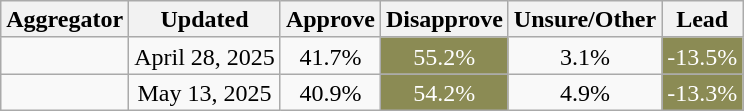<table class="wikitable sortable" style="text-align:center;line-height:17px">
<tr>
<th>Aggregator</th>
<th>Updated</th>
<th>Approve</th>
<th>Disapprove</th>
<th>Unsure/Other</th>
<th>Lead</th>
</tr>
<tr>
<td></td>
<td>April 28, 2025</td>
<td>41.7%</td>
<td style="background:#8B8B54; color: white">55.2%</td>
<td>3.1%</td>
<td style="background:#8B8B54; color: white">-13.5%</td>
</tr>
<tr>
<td></td>
<td>May 13, 2025</td>
<td>40.9%</td>
<td style="background:#8B8B54; color: white">54.2%</td>
<td>4.9%</td>
<td style="background:#8B8B54; color: white">-13.3%</td>
</tr>
</table>
